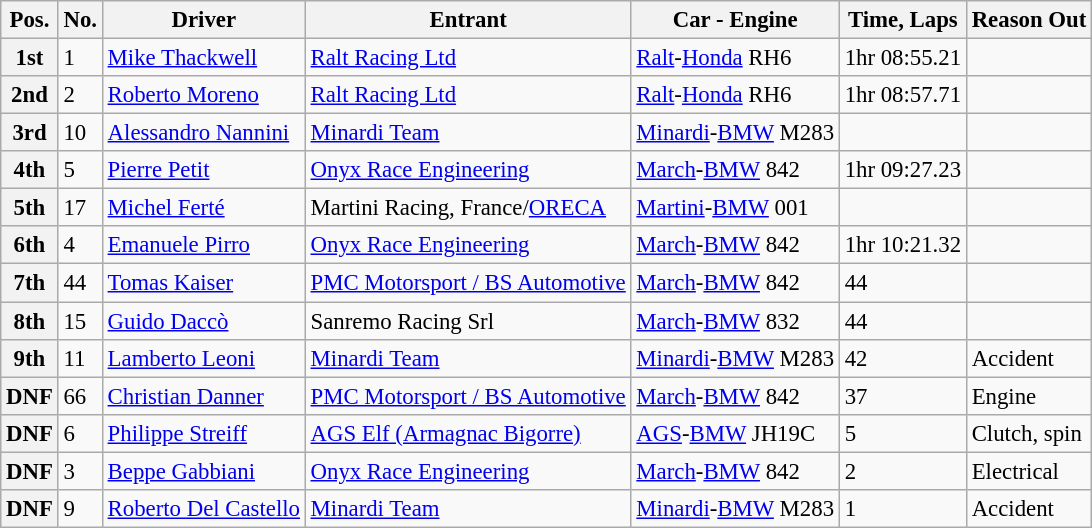<table class="wikitable" style="font-size: 95%">
<tr>
<th>Pos.</th>
<th>No.</th>
<th>Driver</th>
<th>Entrant</th>
<th>Car - Engine</th>
<th>Time, Laps</th>
<th>Reason Out</th>
</tr>
<tr>
<th>1st</th>
<td>1</td>
<td> <a href='#'>Mike Thackwell</a></td>
<td><a href='#'>Ralt Racing Ltd</a></td>
<td><a href='#'>Ralt</a>-<a href='#'>Honda</a> RH6</td>
<td>1hr 08:55.21</td>
<td></td>
</tr>
<tr>
<th>2nd</th>
<td>2</td>
<td> <a href='#'>Roberto Moreno</a></td>
<td><a href='#'>Ralt Racing Ltd</a></td>
<td><a href='#'>Ralt</a>-<a href='#'>Honda</a> RH6</td>
<td>1hr 08:57.71</td>
<td></td>
</tr>
<tr>
<th>3rd</th>
<td>10</td>
<td> <a href='#'>Alessandro Nannini</a></td>
<td><a href='#'>Minardi Team</a></td>
<td><a href='#'>Minardi</a>-<a href='#'>BMW</a> M283</td>
<td></td>
<td></td>
</tr>
<tr>
<th>4th</th>
<td>5</td>
<td> <a href='#'>Pierre Petit</a></td>
<td><a href='#'>Onyx Race Engineering</a></td>
<td><a href='#'>March</a>-<a href='#'>BMW</a> 842</td>
<td>1hr 09:27.23</td>
<td></td>
</tr>
<tr>
<th>5th</th>
<td>17</td>
<td> <a href='#'>Michel Ferté</a></td>
<td>Martini Racing, France/<a href='#'>ORECA</a></td>
<td><a href='#'>Martini</a>-<a href='#'>BMW</a> 001</td>
<td></td>
<td></td>
</tr>
<tr>
<th>6th</th>
<td>4</td>
<td> <a href='#'>Emanuele Pirro</a></td>
<td><a href='#'>Onyx Race Engineering</a></td>
<td><a href='#'>March</a>-<a href='#'>BMW</a> 842</td>
<td>1hr 10:21.32</td>
<td></td>
</tr>
<tr>
<th>7th</th>
<td>44</td>
<td> <a href='#'>Tomas Kaiser</a></td>
<td><a href='#'>PMC Motorsport / BS Automotive</a></td>
<td><a href='#'>March</a>-<a href='#'>BMW</a> 842</td>
<td>44</td>
<td></td>
</tr>
<tr>
<th>8th</th>
<td>15</td>
<td> <a href='#'>Guido Daccò</a></td>
<td>Sanremo Racing Srl</td>
<td><a href='#'>March</a>-<a href='#'>BMW</a> 832</td>
<td>44</td>
<td></td>
</tr>
<tr>
<th>9th</th>
<td>11</td>
<td> <a href='#'>Lamberto Leoni</a></td>
<td><a href='#'>Minardi Team</a></td>
<td><a href='#'>Minardi</a>-<a href='#'>BMW</a> M283</td>
<td>42</td>
<td>Accident</td>
</tr>
<tr>
<th>DNF</th>
<td>66</td>
<td> <a href='#'>Christian Danner</a></td>
<td><a href='#'>PMC Motorsport / BS Automotive</a></td>
<td><a href='#'>March</a>-<a href='#'>BMW</a> 842</td>
<td>37</td>
<td>Engine</td>
</tr>
<tr>
<th>DNF</th>
<td>6</td>
<td> <a href='#'>Philippe Streiff</a></td>
<td><a href='#'>AGS Elf (Armagnac Bigorre)</a></td>
<td><a href='#'>AGS</a>-<a href='#'>BMW</a> JH19C</td>
<td>5</td>
<td>Clutch, spin</td>
</tr>
<tr>
<th>DNF</th>
<td>3</td>
<td> <a href='#'>Beppe Gabbiani</a></td>
<td><a href='#'>Onyx Race Engineering</a></td>
<td><a href='#'>March</a>-<a href='#'>BMW</a> 842</td>
<td>2</td>
<td>Electrical</td>
</tr>
<tr>
<th>DNF</th>
<td>9</td>
<td> <a href='#'>Roberto Del Castello</a></td>
<td><a href='#'>Minardi Team</a></td>
<td><a href='#'>Minardi</a>-<a href='#'>BMW</a> M283</td>
<td>1</td>
<td>Accident</td>
</tr>
</table>
